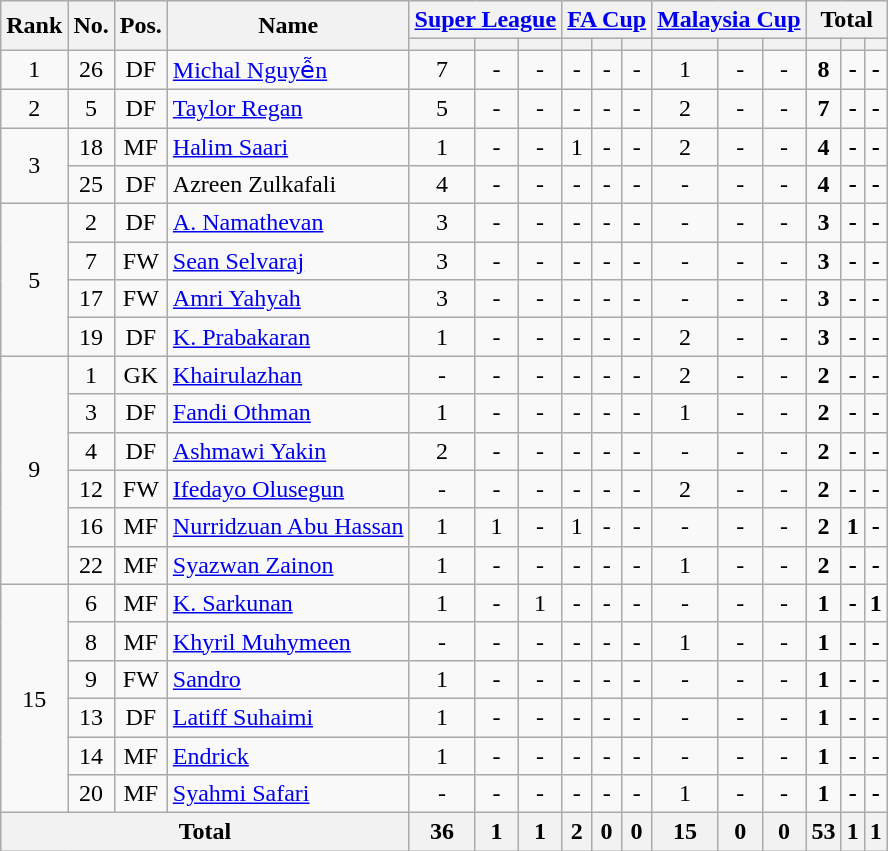<table class="wikitable sortable" style="text-align: center;">
<tr>
<th rowspan="2">Rank</th>
<th rowspan="2">No.</th>
<th rowspan="2">Pos.</th>
<th rowspan="2">Name</th>
<th colspan="3"><a href='#'>Super League</a></th>
<th colspan="3"><a href='#'>FA Cup</a></th>
<th colspan="3"><a href='#'>Malaysia Cup</a></th>
<th colspan="3">Total</th>
</tr>
<tr>
<th></th>
<th></th>
<th></th>
<th></th>
<th></th>
<th></th>
<th></th>
<th></th>
<th></th>
<th></th>
<th></th>
<th></th>
</tr>
<tr>
<td>1</td>
<td>26</td>
<td>DF</td>
<td align=left> <a href='#'>Michal Nguyễn</a></td>
<td>7</td>
<td>-</td>
<td>-</td>
<td>-</td>
<td>-</td>
<td>-</td>
<td>1</td>
<td>-</td>
<td>-</td>
<td><strong>8</strong></td>
<td><strong>-</strong></td>
<td><strong>-</strong></td>
</tr>
<tr>
<td>2</td>
<td>5</td>
<td>DF</td>
<td align=left> <a href='#'>Taylor Regan</a></td>
<td>5</td>
<td>-</td>
<td>-</td>
<td>-</td>
<td>-</td>
<td>-</td>
<td>2</td>
<td>-</td>
<td>-</td>
<td><strong>7</strong></td>
<td><strong>-</strong></td>
<td><strong>-</strong></td>
</tr>
<tr>
<td rowspan="2">3</td>
<td>18</td>
<td>MF</td>
<td align=left> <a href='#'>Halim Saari</a></td>
<td>1</td>
<td>-</td>
<td>-</td>
<td>1</td>
<td>-</td>
<td>-</td>
<td>2</td>
<td>-</td>
<td>-</td>
<td><strong>4</strong></td>
<td><strong>-</strong></td>
<td><strong>-</strong></td>
</tr>
<tr>
<td>25</td>
<td>DF</td>
<td align=left> Azreen Zulkafali</td>
<td>4</td>
<td>-</td>
<td>-</td>
<td>-</td>
<td>-</td>
<td>-</td>
<td>-</td>
<td>-</td>
<td>-</td>
<td><strong>4</strong></td>
<td><strong>-</strong></td>
<td><strong>-</strong></td>
</tr>
<tr>
<td rowspan="4">5</td>
<td>2</td>
<td>DF</td>
<td align=left> <a href='#'>A. Namathevan</a></td>
<td>3</td>
<td>-</td>
<td>-</td>
<td>-</td>
<td>-</td>
<td>-</td>
<td>-</td>
<td>-</td>
<td>-</td>
<td><strong>3</strong></td>
<td><strong>-</strong></td>
<td><strong>-</strong></td>
</tr>
<tr>
<td>7</td>
<td>FW</td>
<td align=left> <a href='#'>Sean Selvaraj</a></td>
<td>3</td>
<td>-</td>
<td>-</td>
<td>-</td>
<td>-</td>
<td>-</td>
<td>-</td>
<td>-</td>
<td>-</td>
<td><strong>3</strong></td>
<td><strong>-</strong></td>
<td><strong>-</strong></td>
</tr>
<tr>
<td>17</td>
<td>FW</td>
<td align=left> <a href='#'>Amri Yahyah</a></td>
<td>3</td>
<td>-</td>
<td>-</td>
<td>-</td>
<td>-</td>
<td>-</td>
<td>-</td>
<td>-</td>
<td>-</td>
<td><strong>3</strong></td>
<td><strong>-</strong></td>
<td><strong>-</strong></td>
</tr>
<tr>
<td>19</td>
<td>DF</td>
<td align=left> <a href='#'>K. Prabakaran</a></td>
<td>1</td>
<td>-</td>
<td>-</td>
<td>-</td>
<td>-</td>
<td>-</td>
<td>2</td>
<td>-</td>
<td>-</td>
<td><strong>3</strong></td>
<td><strong>-</strong></td>
<td><strong>-</strong></td>
</tr>
<tr>
<td rowspan="6">9</td>
<td>1</td>
<td>GK</td>
<td align=left> <a href='#'>Khairulazhan</a></td>
<td>-</td>
<td>-</td>
<td>-</td>
<td>-</td>
<td>-</td>
<td>-</td>
<td>2</td>
<td>-</td>
<td>-</td>
<td><strong>2</strong></td>
<td><strong>-</strong></td>
<td><strong>-</strong></td>
</tr>
<tr>
<td>3</td>
<td>DF</td>
<td align=left> <a href='#'>Fandi Othman</a></td>
<td>1</td>
<td>-</td>
<td>-</td>
<td>-</td>
<td>-</td>
<td>-</td>
<td>1</td>
<td>-</td>
<td>-</td>
<td><strong>2</strong></td>
<td><strong>-</strong></td>
<td><strong>-</strong></td>
</tr>
<tr>
<td>4</td>
<td>DF</td>
<td align=left> <a href='#'>Ashmawi Yakin</a></td>
<td>2</td>
<td>-</td>
<td>-</td>
<td>-</td>
<td>-</td>
<td>-</td>
<td>-</td>
<td>-</td>
<td>-</td>
<td><strong>2</strong></td>
<td><strong>-</strong></td>
<td><strong>-</strong></td>
</tr>
<tr>
<td>12</td>
<td>FW</td>
<td align=left> <a href='#'>Ifedayo Olusegun</a></td>
<td>-</td>
<td>-</td>
<td>-</td>
<td>-</td>
<td>-</td>
<td>-</td>
<td>2</td>
<td>-</td>
<td>-</td>
<td><strong>2</strong></td>
<td><strong>-</strong></td>
<td><strong>-</strong></td>
</tr>
<tr>
<td>16</td>
<td>MF</td>
<td align=left> <a href='#'>Nurridzuan Abu Hassan</a></td>
<td>1</td>
<td>1</td>
<td>-</td>
<td>1</td>
<td>-</td>
<td>-</td>
<td>-</td>
<td>-</td>
<td>-</td>
<td><strong>2</strong></td>
<td><strong>1</strong></td>
<td><strong>-</strong></td>
</tr>
<tr>
<td>22</td>
<td>MF</td>
<td align=left> <a href='#'>Syazwan Zainon</a></td>
<td>1</td>
<td>-</td>
<td>-</td>
<td>-</td>
<td>-</td>
<td>-</td>
<td>1</td>
<td>-</td>
<td>-</td>
<td><strong>2</strong></td>
<td><strong>-</strong></td>
<td><strong>-</strong></td>
</tr>
<tr>
<td rowspan="6">15</td>
<td>6</td>
<td>MF</td>
<td align=left> <a href='#'>K. Sarkunan</a></td>
<td>1</td>
<td>-</td>
<td>1</td>
<td>-</td>
<td>-</td>
<td>-</td>
<td>-</td>
<td>-</td>
<td>-</td>
<td><strong>1</strong></td>
<td><strong>-</strong></td>
<td><strong>1</strong></td>
</tr>
<tr>
<td>8</td>
<td>MF</td>
<td align=left> <a href='#'>Khyril Muhymeen</a></td>
<td>-</td>
<td>-</td>
<td>-</td>
<td>-</td>
<td>-</td>
<td>-</td>
<td>1</td>
<td>-</td>
<td>-</td>
<td><strong>1</strong></td>
<td><strong>-</strong></td>
<td><strong>-</strong></td>
</tr>
<tr>
<td>9</td>
<td>FW</td>
<td align=left> <a href='#'>Sandro</a></td>
<td>1</td>
<td>-</td>
<td>-</td>
<td>-</td>
<td>-</td>
<td>-</td>
<td>-</td>
<td>-</td>
<td>-</td>
<td><strong>1</strong></td>
<td><strong>-</strong></td>
<td><strong>-</strong></td>
</tr>
<tr>
<td>13</td>
<td>DF</td>
<td align=left> <a href='#'>Latiff Suhaimi</a></td>
<td>1</td>
<td>-</td>
<td>-</td>
<td>-</td>
<td>-</td>
<td>-</td>
<td>-</td>
<td>-</td>
<td>-</td>
<td><strong>1</strong></td>
<td><strong>-</strong></td>
<td><strong>-</strong></td>
</tr>
<tr>
<td>14</td>
<td>MF</td>
<td align=left> <a href='#'>Endrick</a></td>
<td>1</td>
<td>-</td>
<td>-</td>
<td>-</td>
<td>-</td>
<td>-</td>
<td>-</td>
<td>-</td>
<td>-</td>
<td><strong>1</strong></td>
<td><strong>-</strong></td>
<td><strong>-</strong></td>
</tr>
<tr>
<td>20</td>
<td>MF</td>
<td align=left> <a href='#'>Syahmi Safari</a></td>
<td>-</td>
<td>-</td>
<td>-</td>
<td>-</td>
<td>-</td>
<td>-</td>
<td>1</td>
<td>-</td>
<td>-</td>
<td><strong>1</strong></td>
<td><strong>-</strong></td>
<td><strong>-</strong></td>
</tr>
<tr>
<th colspan=4>Total</th>
<th>36</th>
<th>1</th>
<th>1</th>
<th>2</th>
<th>0</th>
<th>0</th>
<th>15</th>
<th>0</th>
<th>0</th>
<th>53</th>
<th>1</th>
<th>1</th>
</tr>
</table>
